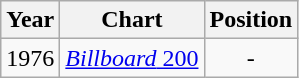<table class="wikitable">
<tr>
<th>Year</th>
<th>Chart</th>
<th>Position</th>
</tr>
<tr>
<td>1976</td>
<td><a href='#'><em>Billboard</em> 200</a></td>
<td align="center">-</td>
</tr>
</table>
